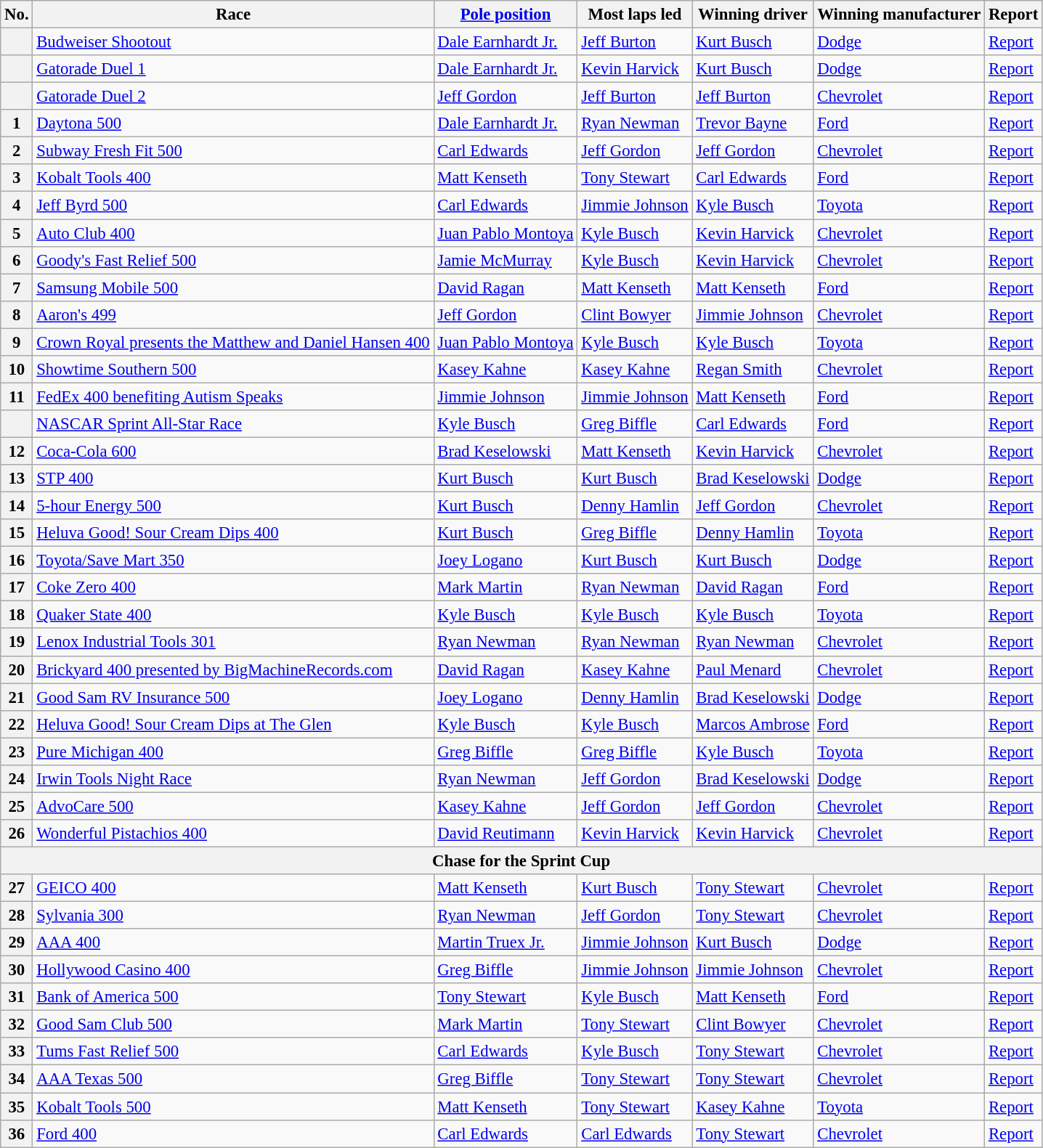<table class="wikitable sortable" style="font-size:95%">
<tr>
<th>No.</th>
<th>Race</th>
<th><a href='#'>Pole position</a></th>
<th>Most laps led</th>
<th>Winning driver</th>
<th>Winning manufacturer</th>
<th class="unsortable">Report</th>
</tr>
<tr>
<th></th>
<td><a href='#'>Budweiser Shootout</a></td>
<td><a href='#'>Dale Earnhardt Jr.</a></td>
<td><a href='#'>Jeff Burton</a></td>
<td><a href='#'>Kurt Busch</a></td>
<td><a href='#'>Dodge</a></td>
<td><a href='#'>Report</a></td>
</tr>
<tr>
<th></th>
<td><a href='#'>Gatorade Duel 1</a></td>
<td><a href='#'>Dale Earnhardt Jr.</a></td>
<td><a href='#'>Kevin Harvick</a></td>
<td><a href='#'>Kurt Busch</a></td>
<td><a href='#'>Dodge</a></td>
<td><a href='#'>Report</a></td>
</tr>
<tr>
<th></th>
<td><a href='#'>Gatorade Duel 2</a></td>
<td><a href='#'>Jeff Gordon</a></td>
<td><a href='#'>Jeff Burton</a></td>
<td><a href='#'>Jeff Burton</a></td>
<td><a href='#'>Chevrolet</a></td>
<td><a href='#'>Report</a></td>
</tr>
<tr>
<th>1</th>
<td><a href='#'>Daytona 500</a></td>
<td><a href='#'>Dale Earnhardt Jr.</a></td>
<td><a href='#'>Ryan Newman</a></td>
<td><a href='#'>Trevor Bayne</a></td>
<td><a href='#'>Ford</a></td>
<td><a href='#'>Report</a></td>
</tr>
<tr>
<th>2</th>
<td><a href='#'>Subway Fresh Fit 500</a></td>
<td><a href='#'>Carl Edwards</a></td>
<td><a href='#'>Jeff Gordon</a></td>
<td><a href='#'>Jeff Gordon</a></td>
<td><a href='#'>Chevrolet</a></td>
<td><a href='#'>Report</a></td>
</tr>
<tr>
<th>3</th>
<td><a href='#'>Kobalt Tools 400</a></td>
<td><a href='#'>Matt Kenseth</a></td>
<td><a href='#'>Tony Stewart</a></td>
<td><a href='#'>Carl Edwards</a></td>
<td><a href='#'>Ford</a></td>
<td><a href='#'>Report</a></td>
</tr>
<tr>
<th>4</th>
<td><a href='#'>Jeff Byrd 500</a></td>
<td><a href='#'>Carl Edwards</a></td>
<td><a href='#'>Jimmie Johnson</a></td>
<td><a href='#'>Kyle Busch</a></td>
<td><a href='#'>Toyota</a></td>
<td><a href='#'>Report</a></td>
</tr>
<tr>
<th>5</th>
<td><a href='#'>Auto Club 400</a></td>
<td><a href='#'>Juan Pablo Montoya</a></td>
<td><a href='#'>Kyle Busch</a></td>
<td><a href='#'>Kevin Harvick</a></td>
<td><a href='#'>Chevrolet</a></td>
<td><a href='#'>Report</a></td>
</tr>
<tr>
<th>6</th>
<td><a href='#'>Goody's Fast Relief 500</a></td>
<td><a href='#'>Jamie McMurray</a></td>
<td><a href='#'>Kyle Busch</a></td>
<td><a href='#'>Kevin Harvick</a></td>
<td><a href='#'>Chevrolet</a></td>
<td><a href='#'>Report</a></td>
</tr>
<tr>
<th>7</th>
<td><a href='#'>Samsung Mobile 500</a></td>
<td><a href='#'>David Ragan</a></td>
<td><a href='#'>Matt Kenseth</a></td>
<td><a href='#'>Matt Kenseth</a></td>
<td><a href='#'>Ford</a></td>
<td><a href='#'>Report</a></td>
</tr>
<tr>
<th>8</th>
<td><a href='#'>Aaron's 499</a></td>
<td><a href='#'>Jeff Gordon</a></td>
<td><a href='#'>Clint Bowyer</a></td>
<td><a href='#'>Jimmie Johnson</a></td>
<td><a href='#'>Chevrolet</a></td>
<td><a href='#'>Report</a></td>
</tr>
<tr>
<th>9</th>
<td><a href='#'>Crown Royal presents the Matthew and Daniel Hansen 400</a></td>
<td><a href='#'>Juan Pablo Montoya</a></td>
<td><a href='#'>Kyle Busch</a></td>
<td><a href='#'>Kyle Busch</a></td>
<td><a href='#'>Toyota</a></td>
<td><a href='#'>Report</a></td>
</tr>
<tr>
<th>10</th>
<td><a href='#'>Showtime Southern 500</a></td>
<td><a href='#'>Kasey Kahne</a></td>
<td><a href='#'>Kasey Kahne</a></td>
<td><a href='#'>Regan Smith</a></td>
<td><a href='#'>Chevrolet</a></td>
<td><a href='#'>Report</a></td>
</tr>
<tr>
<th>11</th>
<td><a href='#'>FedEx 400 benefiting Autism Speaks</a></td>
<td><a href='#'>Jimmie Johnson</a></td>
<td><a href='#'>Jimmie Johnson</a></td>
<td><a href='#'>Matt Kenseth</a></td>
<td><a href='#'>Ford</a></td>
<td><a href='#'>Report</a></td>
</tr>
<tr>
<th></th>
<td><a href='#'>NASCAR Sprint All-Star Race</a></td>
<td><a href='#'>Kyle Busch</a></td>
<td><a href='#'>Greg Biffle</a></td>
<td><a href='#'>Carl Edwards</a></td>
<td><a href='#'>Ford</a></td>
<td><a href='#'>Report</a></td>
</tr>
<tr>
<th>12</th>
<td><a href='#'>Coca-Cola 600</a></td>
<td><a href='#'>Brad Keselowski</a></td>
<td><a href='#'>Matt Kenseth</a></td>
<td><a href='#'>Kevin Harvick</a></td>
<td><a href='#'>Chevrolet</a></td>
<td><a href='#'>Report</a></td>
</tr>
<tr>
<th>13</th>
<td><a href='#'>STP 400</a></td>
<td><a href='#'>Kurt Busch</a></td>
<td><a href='#'>Kurt Busch</a></td>
<td><a href='#'>Brad Keselowski</a></td>
<td><a href='#'>Dodge</a></td>
<td><a href='#'>Report</a></td>
</tr>
<tr>
<th>14</th>
<td><a href='#'>5-hour Energy 500</a></td>
<td><a href='#'>Kurt Busch</a></td>
<td><a href='#'>Denny Hamlin</a></td>
<td><a href='#'>Jeff Gordon</a></td>
<td><a href='#'>Chevrolet</a></td>
<td><a href='#'>Report</a></td>
</tr>
<tr>
<th>15</th>
<td><a href='#'>Heluva Good! Sour Cream Dips 400</a></td>
<td><a href='#'>Kurt Busch</a></td>
<td><a href='#'>Greg Biffle</a></td>
<td><a href='#'>Denny Hamlin</a></td>
<td><a href='#'>Toyota</a></td>
<td><a href='#'>Report</a></td>
</tr>
<tr>
<th>16</th>
<td><a href='#'>Toyota/Save Mart 350</a></td>
<td><a href='#'>Joey Logano</a></td>
<td><a href='#'>Kurt Busch</a></td>
<td><a href='#'>Kurt Busch</a></td>
<td><a href='#'>Dodge</a></td>
<td><a href='#'>Report</a></td>
</tr>
<tr>
<th>17</th>
<td><a href='#'>Coke Zero 400</a></td>
<td><a href='#'>Mark Martin</a></td>
<td><a href='#'>Ryan Newman</a></td>
<td><a href='#'>David Ragan</a></td>
<td><a href='#'>Ford</a></td>
<td><a href='#'>Report</a></td>
</tr>
<tr>
<th>18</th>
<td><a href='#'>Quaker State 400</a></td>
<td><a href='#'>Kyle Busch</a></td>
<td><a href='#'>Kyle Busch</a></td>
<td><a href='#'>Kyle Busch</a></td>
<td><a href='#'>Toyota</a></td>
<td><a href='#'>Report</a></td>
</tr>
<tr>
<th>19</th>
<td><a href='#'>Lenox Industrial Tools 301</a></td>
<td><a href='#'>Ryan Newman</a></td>
<td><a href='#'>Ryan Newman</a></td>
<td><a href='#'>Ryan Newman</a></td>
<td><a href='#'>Chevrolet</a></td>
<td><a href='#'>Report</a></td>
</tr>
<tr>
<th>20</th>
<td><a href='#'>Brickyard 400 presented by BigMachineRecords.com</a></td>
<td><a href='#'>David Ragan</a></td>
<td><a href='#'>Kasey Kahne</a></td>
<td><a href='#'>Paul Menard</a></td>
<td><a href='#'>Chevrolet</a></td>
<td><a href='#'>Report</a></td>
</tr>
<tr>
<th>21</th>
<td><a href='#'>Good Sam RV Insurance 500</a></td>
<td><a href='#'>Joey Logano</a></td>
<td><a href='#'>Denny Hamlin</a></td>
<td><a href='#'>Brad Keselowski</a></td>
<td><a href='#'>Dodge</a></td>
<td><a href='#'>Report</a></td>
</tr>
<tr>
<th>22</th>
<td><a href='#'>Heluva Good! Sour Cream Dips at The Glen</a></td>
<td><a href='#'>Kyle Busch</a></td>
<td><a href='#'>Kyle Busch</a></td>
<td><a href='#'>Marcos Ambrose</a></td>
<td><a href='#'>Ford</a></td>
<td><a href='#'>Report</a></td>
</tr>
<tr>
<th>23</th>
<td><a href='#'>Pure Michigan 400</a></td>
<td><a href='#'>Greg Biffle</a></td>
<td><a href='#'>Greg Biffle</a></td>
<td><a href='#'>Kyle Busch</a></td>
<td><a href='#'>Toyota</a></td>
<td><a href='#'>Report</a></td>
</tr>
<tr>
<th>24</th>
<td><a href='#'>Irwin Tools Night Race</a></td>
<td><a href='#'>Ryan Newman</a></td>
<td><a href='#'>Jeff Gordon</a></td>
<td><a href='#'>Brad Keselowski</a></td>
<td><a href='#'>Dodge</a></td>
<td><a href='#'>Report</a></td>
</tr>
<tr>
<th>25</th>
<td><a href='#'>AdvoCare 500</a></td>
<td><a href='#'>Kasey Kahne</a></td>
<td><a href='#'>Jeff Gordon</a></td>
<td><a href='#'>Jeff Gordon</a></td>
<td><a href='#'>Chevrolet</a></td>
<td><a href='#'>Report</a></td>
</tr>
<tr>
<th>26</th>
<td><a href='#'>Wonderful Pistachios 400</a></td>
<td><a href='#'>David Reutimann</a></td>
<td><a href='#'>Kevin Harvick</a></td>
<td><a href='#'>Kevin Harvick</a></td>
<td><a href='#'>Chevrolet</a></td>
<td><a href='#'>Report</a></td>
</tr>
<tr>
<th colspan="7">Chase for the Sprint Cup</th>
</tr>
<tr>
<th>27</th>
<td><a href='#'>GEICO 400</a></td>
<td><a href='#'>Matt Kenseth</a></td>
<td><a href='#'>Kurt Busch</a></td>
<td><a href='#'>Tony Stewart</a></td>
<td><a href='#'>Chevrolet</a></td>
<td><a href='#'>Report</a></td>
</tr>
<tr>
<th>28</th>
<td><a href='#'>Sylvania 300</a></td>
<td><a href='#'>Ryan Newman</a></td>
<td><a href='#'>Jeff Gordon</a></td>
<td><a href='#'>Tony Stewart</a></td>
<td><a href='#'>Chevrolet</a></td>
<td><a href='#'>Report</a></td>
</tr>
<tr>
<th>29</th>
<td><a href='#'>AAA 400</a></td>
<td><a href='#'>Martin Truex Jr.</a></td>
<td><a href='#'>Jimmie Johnson</a></td>
<td><a href='#'>Kurt Busch</a></td>
<td><a href='#'>Dodge</a></td>
<td><a href='#'>Report</a></td>
</tr>
<tr>
<th>30</th>
<td><a href='#'>Hollywood Casino 400</a></td>
<td><a href='#'>Greg Biffle</a></td>
<td><a href='#'>Jimmie Johnson</a></td>
<td><a href='#'>Jimmie Johnson</a></td>
<td><a href='#'>Chevrolet</a></td>
<td><a href='#'>Report</a></td>
</tr>
<tr>
<th>31</th>
<td><a href='#'>Bank of America 500</a></td>
<td><a href='#'>Tony Stewart</a></td>
<td><a href='#'>Kyle Busch</a></td>
<td><a href='#'>Matt Kenseth</a></td>
<td><a href='#'>Ford</a></td>
<td><a href='#'>Report</a></td>
</tr>
<tr>
<th>32</th>
<td><a href='#'>Good Sam Club 500</a></td>
<td><a href='#'>Mark Martin</a></td>
<td><a href='#'>Tony Stewart</a></td>
<td><a href='#'>Clint Bowyer</a></td>
<td><a href='#'>Chevrolet</a></td>
<td><a href='#'>Report</a></td>
</tr>
<tr>
<th>33</th>
<td><a href='#'>Tums Fast Relief 500</a></td>
<td><a href='#'>Carl Edwards</a></td>
<td><a href='#'>Kyle Busch</a></td>
<td><a href='#'>Tony Stewart</a></td>
<td><a href='#'>Chevrolet</a></td>
<td><a href='#'>Report</a></td>
</tr>
<tr>
<th>34</th>
<td><a href='#'>AAA Texas 500</a></td>
<td><a href='#'>Greg Biffle</a></td>
<td><a href='#'>Tony Stewart</a></td>
<td><a href='#'>Tony Stewart</a></td>
<td><a href='#'>Chevrolet</a></td>
<td><a href='#'>Report</a></td>
</tr>
<tr>
<th>35</th>
<td><a href='#'>Kobalt Tools 500</a></td>
<td><a href='#'>Matt Kenseth</a></td>
<td><a href='#'>Tony Stewart</a></td>
<td><a href='#'>Kasey Kahne</a></td>
<td><a href='#'>Toyota</a></td>
<td><a href='#'>Report</a></td>
</tr>
<tr>
<th>36</th>
<td><a href='#'>Ford 400</a></td>
<td><a href='#'>Carl Edwards</a></td>
<td><a href='#'>Carl Edwards</a></td>
<td><a href='#'>Tony Stewart</a></td>
<td><a href='#'>Chevrolet</a></td>
<td><a href='#'>Report</a></td>
</tr>
</table>
